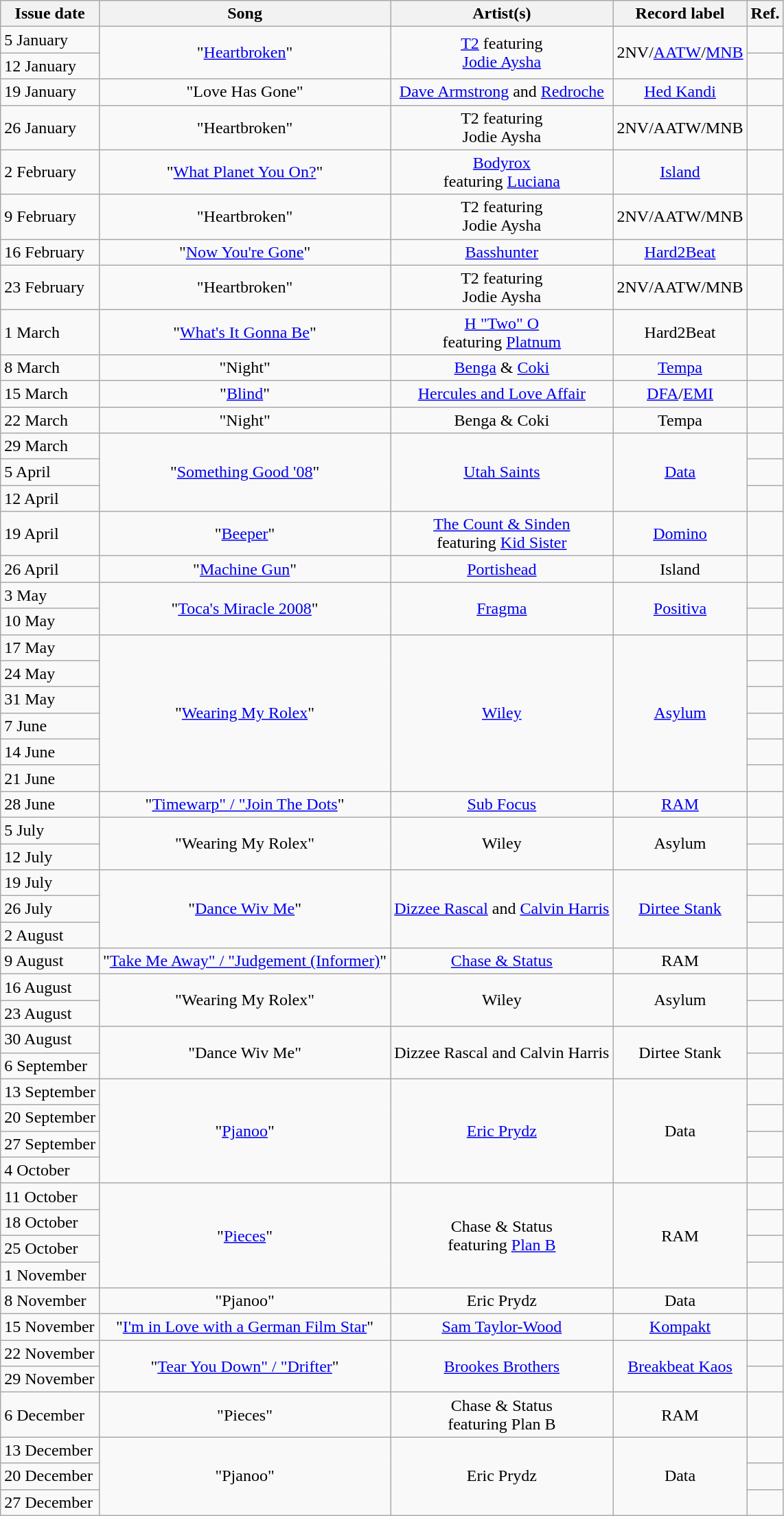<table class="wikitable plainrowheaders">
<tr>
<th scope=col>Issue date</th>
<th scope=col>Song</th>
<th scope=col>Artist(s)</th>
<th scope=col>Record label</th>
<th scope=col>Ref.</th>
</tr>
<tr>
<td>5 January</td>
<td align=center rowspan=2>"<a href='#'>Heartbroken</a>"</td>
<td align=center rowspan=2><a href='#'>T2</a> featuring<br><a href='#'>Jodie Aysha</a></td>
<td align=center rowspan=2>2NV/<a href='#'>AATW</a>/<a href='#'>MNB</a></td>
<td align=center></td>
</tr>
<tr>
<td>12 January</td>
<td align=center></td>
</tr>
<tr>
<td>19 January</td>
<td align=center>"Love Has Gone"</td>
<td align=center><a href='#'>Dave Armstrong</a> and <a href='#'>Redroche</a></td>
<td align=center><a href='#'>Hed Kandi</a></td>
<td align=center></td>
</tr>
<tr>
<td>26 January</td>
<td align=center>"Heartbroken"</td>
<td align=center>T2 featuring<br>Jodie Aysha</td>
<td align=center>2NV/AATW/MNB</td>
<td align=center></td>
</tr>
<tr>
<td>2 February</td>
<td align=center>"<a href='#'>What Planet You On?</a>"</td>
<td align=center><a href='#'>Bodyrox</a><br>featuring <a href='#'>Luciana</a></td>
<td align=center><a href='#'>Island</a></td>
<td align=center></td>
</tr>
<tr>
<td>9 February</td>
<td align=center>"Heartbroken"</td>
<td align=center>T2 featuring<br>Jodie Aysha</td>
<td align=center>2NV/AATW/MNB</td>
<td align=center></td>
</tr>
<tr>
<td>16 February</td>
<td align=center>"<a href='#'>Now You're Gone</a>"</td>
<td align=center><a href='#'>Basshunter</a></td>
<td align=center><a href='#'>Hard2Beat</a></td>
<td align=center></td>
</tr>
<tr>
<td>23 February</td>
<td align=center>"Heartbroken"</td>
<td align=center>T2 featuring<br>Jodie Aysha</td>
<td align=center>2NV/AATW/MNB</td>
<td align=center></td>
</tr>
<tr>
<td>1 March</td>
<td align=center>"<a href='#'>What's It Gonna Be</a>"</td>
<td align=center><a href='#'>H "Two" O</a><br>featuring <a href='#'>Platnum</a></td>
<td align=center>Hard2Beat</td>
<td align=center></td>
</tr>
<tr>
<td>8 March</td>
<td align=center>"Night"</td>
<td align=center><a href='#'>Benga</a> & <a href='#'>Coki</a></td>
<td align=center><a href='#'>Tempa</a></td>
<td align=center></td>
</tr>
<tr>
<td>15 March</td>
<td align=center>"<a href='#'>Blind</a>"</td>
<td align=center><a href='#'>Hercules and Love Affair</a></td>
<td align=center><a href='#'>DFA</a>/<a href='#'>EMI</a></td>
<td align=center></td>
</tr>
<tr>
<td>22 March</td>
<td align=center>"Night"</td>
<td align=center>Benga & Coki</td>
<td align=center>Tempa</td>
<td align=center></td>
</tr>
<tr>
<td>29 March</td>
<td style="text-align:center;" rowspan="3">"<a href='#'>Something Good '08</a>"</td>
<td style="text-align:center;" rowspan="3"><a href='#'>Utah Saints</a></td>
<td style="text-align:center;" rowspan="3"><a href='#'>Data</a></td>
<td align=center></td>
</tr>
<tr>
<td>5 April</td>
<td align=center></td>
</tr>
<tr>
<td>12 April</td>
<td align=center></td>
</tr>
<tr>
<td>19 April</td>
<td align=center>"<a href='#'>Beeper</a>"</td>
<td align=center><a href='#'>The Count & Sinden</a><br>featuring <a href='#'>Kid Sister</a></td>
<td align=center><a href='#'>Domino</a></td>
<td align=center></td>
</tr>
<tr>
<td>26 April</td>
<td align=center>"<a href='#'>Machine Gun</a>"</td>
<td align=center><a href='#'>Portishead</a></td>
<td align=center>Island</td>
<td align=center></td>
</tr>
<tr>
<td>3 May</td>
<td style="text-align:center;" rowspan="2">"<a href='#'>Toca's Miracle 2008</a>"</td>
<td style="text-align:center;" rowspan="2"><a href='#'>Fragma</a></td>
<td style="text-align:center;" rowspan="2"><a href='#'>Positiva</a></td>
<td align=center></td>
</tr>
<tr>
<td>10 May</td>
<td align=center></td>
</tr>
<tr>
<td>17 May</td>
<td style="text-align:center;" rowspan="6">"<a href='#'>Wearing My Rolex</a>"</td>
<td style="text-align:center;" rowspan="6"><a href='#'>Wiley</a></td>
<td style="text-align:center;" rowspan="6"><a href='#'>Asylum</a></td>
<td align=center></td>
</tr>
<tr>
<td>24 May</td>
<td align=center></td>
</tr>
<tr>
<td>31 May</td>
<td align=center></td>
</tr>
<tr>
<td>7 June</td>
<td align=center></td>
</tr>
<tr>
<td>14 June</td>
<td align=center></td>
</tr>
<tr>
<td>21 June</td>
<td align=center></td>
</tr>
<tr>
<td>28 June</td>
<td align=center>"<a href='#'>Timewarp" / "Join The Dots</a>"</td>
<td align=center><a href='#'>Sub Focus</a></td>
<td align=center><a href='#'>RAM</a></td>
<td align=center></td>
</tr>
<tr>
<td>5 July</td>
<td style="text-align:center;" rowspan="2">"Wearing My Rolex"</td>
<td style="text-align:center;" rowspan="2">Wiley</td>
<td style="text-align:center;" rowspan="2">Asylum</td>
<td align=center></td>
</tr>
<tr>
<td>12 July</td>
<td align=center></td>
</tr>
<tr>
<td>19 July</td>
<td style="text-align:center;" rowspan="3">"<a href='#'>Dance Wiv Me</a>"</td>
<td style="text-align:center;" rowspan="3"><a href='#'>Dizzee Rascal</a> and <a href='#'>Calvin Harris</a></td>
<td style="text-align:center;" rowspan="3"><a href='#'>Dirtee Stank</a></td>
<td align=center></td>
</tr>
<tr>
<td>26 July</td>
<td align=center></td>
</tr>
<tr>
<td>2 August</td>
<td align=center></td>
</tr>
<tr>
<td>9 August</td>
<td align=center>"<a href='#'>Take Me Away" / "Judgement (Informer)</a>"</td>
<td align=center><a href='#'>Chase & Status</a></td>
<td align=center>RAM</td>
<td align=center></td>
</tr>
<tr>
<td>16 August</td>
<td style="text-align:center;" rowspan="2">"Wearing My Rolex"</td>
<td style="text-align:center;" rowspan="2">Wiley</td>
<td style="text-align:center;" rowspan="2">Asylum</td>
<td align=center></td>
</tr>
<tr>
<td>23 August</td>
<td align=center></td>
</tr>
<tr>
<td>30 August</td>
<td style="text-align:center;" rowspan="2">"Dance Wiv Me"</td>
<td style="text-align:center;" rowspan="2">Dizzee Rascal and Calvin Harris</td>
<td style="text-align:center;" rowspan="2">Dirtee Stank</td>
<td align=center></td>
</tr>
<tr>
<td>6 September</td>
<td align=center></td>
</tr>
<tr>
<td>13 September</td>
<td style="text-align:center;" rowspan="4">"<a href='#'>Pjanoo</a>"</td>
<td style="text-align:center;" rowspan="4"><a href='#'>Eric Prydz</a></td>
<td style="text-align:center;" rowspan="4">Data</td>
<td align=center></td>
</tr>
<tr>
<td>20 September</td>
<td align=center></td>
</tr>
<tr>
<td>27 September</td>
<td align=center></td>
</tr>
<tr>
<td>4 October</td>
<td align=center></td>
</tr>
<tr>
<td>11 October</td>
<td style="text-align:center;" rowspan="4">"<a href='#'>Pieces</a>"</td>
<td style="text-align:center;" rowspan="4">Chase & Status<br>featuring <a href='#'>Plan B</a></td>
<td style="text-align:center;" rowspan="4">RAM</td>
<td align=center></td>
</tr>
<tr>
<td>18 October</td>
<td align=center></td>
</tr>
<tr>
<td>25 October</td>
<td align=center></td>
</tr>
<tr>
<td>1 November</td>
<td align=center></td>
</tr>
<tr>
<td>8 November</td>
<td align=center>"Pjanoo"</td>
<td align=center>Eric Prydz</td>
<td align=center>Data</td>
<td align=center></td>
</tr>
<tr>
<td>15 November</td>
<td align=center>"<a href='#'>I'm in Love with a German Film Star</a>"</td>
<td align=center><a href='#'>Sam Taylor-Wood</a></td>
<td align=center><a href='#'>Kompakt</a></td>
<td align=center></td>
</tr>
<tr>
<td>22 November</td>
<td style="text-align:center;" rowspan="2">"<a href='#'>Tear You Down" / "Drifter</a>"</td>
<td style="text-align:center;" rowspan="2"><a href='#'>Brookes Brothers</a></td>
<td style="text-align:center;" rowspan="2"><a href='#'>Breakbeat Kaos</a></td>
<td align=center></td>
</tr>
<tr>
<td>29 November</td>
<td align=center></td>
</tr>
<tr>
<td>6 December</td>
<td align=center>"Pieces"</td>
<td align=center>Chase & Status<br>featuring Plan B</td>
<td align=center>RAM</td>
<td align=center></td>
</tr>
<tr>
<td>13 December</td>
<td style="text-align:center;" rowspan="4">"Pjanoo"</td>
<td style="text-align:center;" rowspan="4">Eric Prydz</td>
<td style="text-align:center;" rowspan="4">Data</td>
<td align=center></td>
</tr>
<tr>
<td>20 December</td>
<td align=center></td>
</tr>
<tr>
<td>27 December</td>
<td align=center></td>
</tr>
</table>
